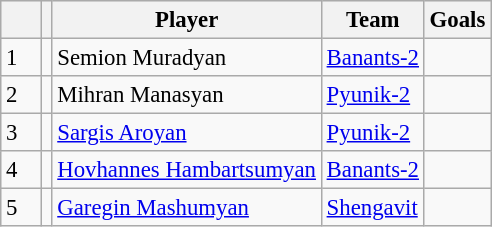<table class="wikitable" style="font-size:95%;">
<tr bgcolor="#efefef">
<th width="20"></th>
<th></th>
<th>Player</th>
<th>Team</th>
<th width="30">Goals</th>
</tr>
<tr>
<td>1</td>
<td></td>
<td>Semion Muradyan</td>
<td><a href='#'>Banants-2</a></td>
<td></td>
</tr>
<tr>
<td>2</td>
<td></td>
<td>Mihran Manasyan</td>
<td><a href='#'>Pyunik-2</a></td>
<td></td>
</tr>
<tr>
<td>3</td>
<td></td>
<td><a href='#'>Sargis Aroyan</a></td>
<td><a href='#'>Pyunik-2</a></td>
<td></td>
</tr>
<tr>
<td>4</td>
<td></td>
<td><a href='#'>Hovhannes Hambartsumyan</a></td>
<td><a href='#'>Banants-2</a></td>
<td></td>
</tr>
<tr>
<td>5</td>
<td></td>
<td><a href='#'>Garegin Mashumyan</a></td>
<td><a href='#'>Shengavit</a></td>
<td></td>
</tr>
</table>
